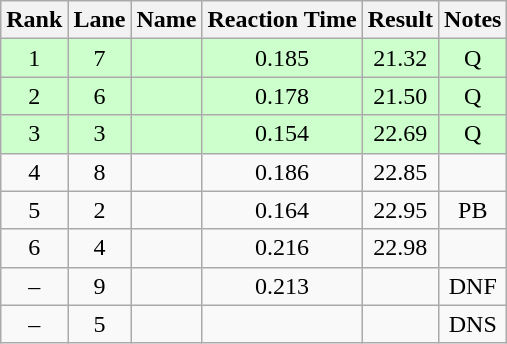<table class="wikitable" style="text-align:center">
<tr>
<th>Rank</th>
<th>Lane</th>
<th>Name</th>
<th>Reaction Time</th>
<th>Result</th>
<th>Notes</th>
</tr>
<tr bgcolor=ccffcc>
<td>1</td>
<td>7</td>
<td align="left"></td>
<td>0.185</td>
<td>21.32</td>
<td>Q</td>
</tr>
<tr bgcolor=ccffcc>
<td>2</td>
<td>6</td>
<td align="left"></td>
<td>0.178</td>
<td>21.50</td>
<td>Q</td>
</tr>
<tr bgcolor=ccffcc>
<td>3</td>
<td>3</td>
<td align="left"></td>
<td>0.154</td>
<td>22.69</td>
<td>Q</td>
</tr>
<tr>
<td>4</td>
<td>8</td>
<td align="left"></td>
<td>0.186</td>
<td>22.85</td>
<td></td>
</tr>
<tr>
<td>5</td>
<td>2</td>
<td align="left"></td>
<td>0.164</td>
<td>22.95</td>
<td>PB</td>
</tr>
<tr>
<td>6</td>
<td>4</td>
<td align="left"></td>
<td>0.216</td>
<td>22.98</td>
<td></td>
</tr>
<tr>
<td>–</td>
<td>9</td>
<td align="left"></td>
<td>0.213</td>
<td></td>
<td>DNF</td>
</tr>
<tr>
<td>–</td>
<td>5</td>
<td align="left"></td>
<td></td>
<td></td>
<td>DNS</td>
</tr>
</table>
